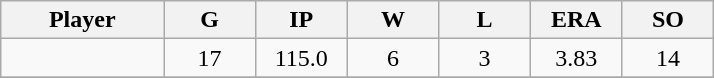<table class="wikitable sortable">
<tr>
<th bgcolor="#DDDDFF" width="16%">Player</th>
<th bgcolor="#DDDDFF" width="9%">G</th>
<th bgcolor="#DDDDFF" width="9%">IP</th>
<th bgcolor="#DDDDFF" width="9%">W</th>
<th bgcolor="#DDDDFF" width="9%">L</th>
<th bgcolor="#DDDDFF" width="9%">ERA</th>
<th bgcolor="#DDDDFF" width="9%">SO</th>
</tr>
<tr align="center">
<td></td>
<td>17</td>
<td>115.0</td>
<td>6</td>
<td>3</td>
<td>3.83</td>
<td>14</td>
</tr>
<tr align="center">
</tr>
</table>
